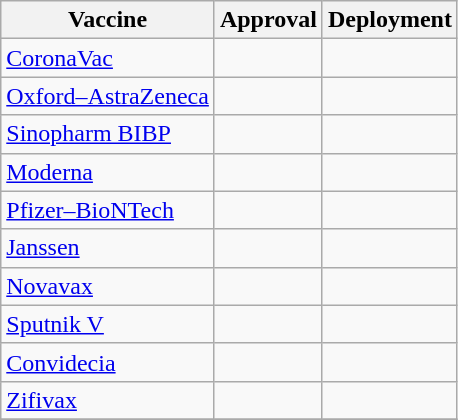<table class="wikitable">
<tr>
<th>Vaccine</th>
<th>Approval</th>
<th>Deployment</th>
</tr>
<tr>
<td><a href='#'>CoronaVac</a></td>
<td></td>
<td></td>
</tr>
<tr>
<td><a href='#'>Oxford–AstraZeneca</a></td>
<td></td>
<td></td>
</tr>
<tr>
<td><a href='#'>Sinopharm BIBP</a></td>
<td></td>
<td></td>
</tr>
<tr>
<td><a href='#'>Moderna</a></td>
<td></td>
<td></td>
</tr>
<tr>
<td><a href='#'>Pfizer–BioNTech</a></td>
<td></td>
<td></td>
</tr>
<tr>
<td><a href='#'>Janssen</a></td>
<td></td>
<td></td>
</tr>
<tr>
<td><a href='#'>Novavax</a></td>
<td></td>
<td></td>
</tr>
<tr>
<td><a href='#'>Sputnik V</a></td>
<td></td>
<td></td>
</tr>
<tr>
<td><a href='#'>Convidecia</a></td>
<td></td>
<td></td>
</tr>
<tr>
<td><a href='#'>Zifivax</a></td>
<td></td>
<td></td>
</tr>
<tr>
</tr>
</table>
